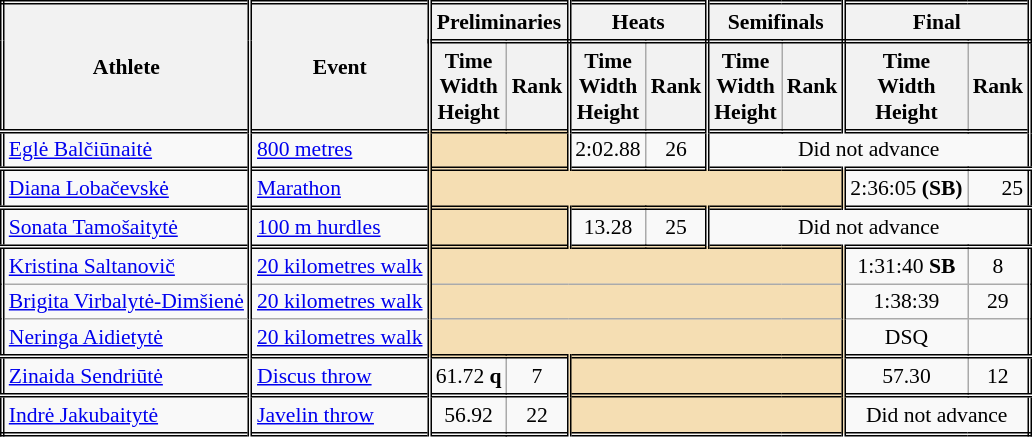<table class=wikitable style="font-size:90%; border: double;">
<tr>
<th rowspan="2" style="border-right:double">Athlete</th>
<th rowspan="2" style="border-right:double">Event</th>
<th colspan="2" style="border-right:double; border-bottom:double;">Preliminaries</th>
<th colspan="2" style="border-right:double; border-bottom:double;">Heats</th>
<th colspan="2" style="border-right:double; border-bottom:double;">Semifinals</th>
<th colspan="2" style="border-right:double; border-bottom:double;">Final</th>
</tr>
<tr>
<th>Time<br>Width<br>Height</th>
<th style="border-right:double">Rank</th>
<th>Time<br>Width<br>Height</th>
<th style="border-right:double">Rank</th>
<th>Time<br>Width<br>Height</th>
<th style="border-right:double">Rank</th>
<th>Time<br>Width<br>Height</th>
<th style="border-right:double">Rank</th>
</tr>
<tr style="border-top: double;">
<td style="border-right:double"><a href='#'>Eglė Balčiūnaitė</a></td>
<td style="border-right:double"><a href='#'>800 metres</a></td>
<td style="border-right:double" colspan= 2 bgcolor="wheat"></td>
<td align=center>2:02.88</td>
<td align=center style="border-right:double">26</td>
<td colspan="4" align=center>Did not advance</td>
</tr>
<tr style="border-top: double;">
<td style="border-right:double"><a href='#'>Diana Lobačevskė</a></td>
<td style="border-right:double"><a href='#'>Marathon</a></td>
<td style="border-right:double" colspan= 6 bgcolor="wheat"></td>
<td>2:36:05 <strong>(SB)</strong></td>
<td align=right>25</td>
</tr>
<tr style="border-top: double;">
<td style="border-right:double"><a href='#'>Sonata Tamošaitytė</a></td>
<td style="border-right:double"><a href='#'>100 m hurdles</a></td>
<td style="border-right:double" colspan= 2 bgcolor="wheat"></td>
<td align=center>13.28</td>
<td align=center style="border-right:double">25</td>
<td colspan="4" align=center>Did not advance</td>
</tr>
<tr style="border-top: double;">
<td style="border-right:double"><a href='#'>Kristina Saltanovič</a></td>
<td style="border-right:double"><a href='#'>20 kilometres walk</a></td>
<td style="border-right:double" colspan= 6 bgcolor="wheat"></td>
<td align=center>1:31:40 <strong>SB</strong></td>
<td align=center>8</td>
</tr>
<tr>
<td style="border-right:double"><a href='#'>Brigita Virbalytė-Dimšienė</a></td>
<td style="border-right:double"><a href='#'>20 kilometres walk</a></td>
<td style="border-right:double" colspan= 6 bgcolor="wheat"></td>
<td align=center>1:38:39</td>
<td align=center>29</td>
</tr>
<tr>
<td style="border-right:double"><a href='#'>Neringa Aidietytė</a></td>
<td style="border-right:double"><a href='#'>20 kilometres walk</a></td>
<td style="border-right:double" colspan= 6 bgcolor="wheat"></td>
<td align=center>DSQ</td>
<td align=center></td>
</tr>
<tr style="border-top: double;">
<td style="border-right:double"><a href='#'>Zinaida Sendriūtė</a></td>
<td style="border-right:double"><a href='#'>Discus throw</a></td>
<td align=center>61.72 <strong>q</strong></td>
<td align=center style="border-right:double">7</td>
<td style="border-right:double" colspan= 4 bgcolor="wheat"></td>
<td align=center>57.30</td>
<td align=center>12</td>
</tr>
<tr style="border-top: double;">
<td style="border-right:double"><a href='#'>Indrė Jakubaitytė</a></td>
<td style="border-right:double"><a href='#'>Javelin throw</a></td>
<td align=center>56.92</td>
<td align=center style="border-right:double">22</td>
<td style="border-right:double" colspan= 4 bgcolor="wheat"></td>
<td colspan="2" align=center>Did not advance</td>
</tr>
</table>
